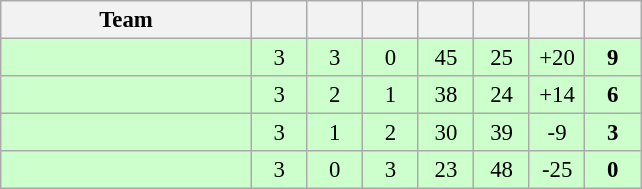<table class="wikitable" style="text-align:center;font-size:95%">
<tr>
<th width=160>Team</th>
<th width=30></th>
<th width=30></th>
<th width=30></th>
<th width=30></th>
<th width=30></th>
<th width=30></th>
<th width=30></th>
</tr>
<tr bgcolor=ccffcc>
<td align="left"></td>
<td>3</td>
<td>3</td>
<td>0</td>
<td>45</td>
<td>25</td>
<td>+20</td>
<td><strong>9</strong></td>
</tr>
<tr bgcolor=ccffcc>
<td align="left"></td>
<td>3</td>
<td>2</td>
<td>1</td>
<td>38</td>
<td>24</td>
<td>+14</td>
<td><strong>6</strong></td>
</tr>
<tr bgcolor=ccffcc>
<td align="left"></td>
<td>3</td>
<td>1</td>
<td>2</td>
<td>30</td>
<td>39</td>
<td>-9</td>
<td><strong>3</strong></td>
</tr>
<tr bgcolor=ccffcc>
<td align="left"></td>
<td>3</td>
<td>0</td>
<td>3</td>
<td>23</td>
<td>48</td>
<td>-25</td>
<td><strong>0</strong></td>
</tr>
</table>
